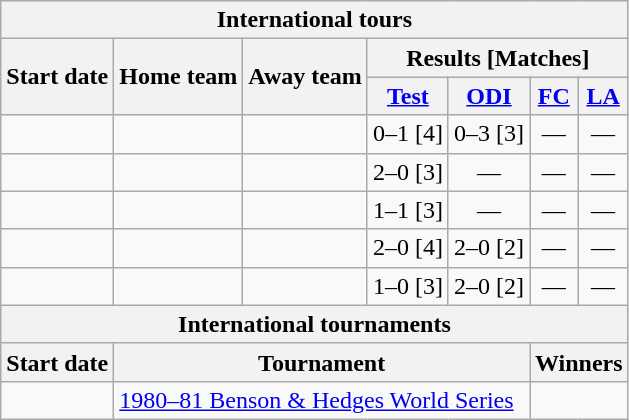<table class="wikitable">
<tr>
<th colspan="7">International tours</th>
</tr>
<tr>
<th rowspan="2">Start date</th>
<th rowspan="2">Home team</th>
<th rowspan="2">Away team</th>
<th colspan="4">Results [Matches]</th>
</tr>
<tr>
<th><a href='#'>Test</a></th>
<th><a href='#'>ODI</a></th>
<th><a href='#'>FC</a></th>
<th><a href='#'>LA</a></th>
</tr>
<tr>
<td><a href='#'></a></td>
<td></td>
<td></td>
<td>0–1 [4]</td>
<td>0–3 [3]</td>
<td ; style="text-align:center">—</td>
<td ; style="text-align:center">—</td>
</tr>
<tr>
<td><a href='#'></a></td>
<td></td>
<td></td>
<td>2–0 [3]</td>
<td ; style="text-align:center">—</td>
<td ; style="text-align:center">—</td>
<td ; style="text-align:center">—</td>
</tr>
<tr>
<td><a href='#'></a></td>
<td></td>
<td></td>
<td>1–1 [3]</td>
<td ; style="text-align:center">—</td>
<td ; style="text-align:center">—</td>
<td ; style="text-align:center">—</td>
</tr>
<tr>
<td><a href='#'></a></td>
<td></td>
<td></td>
<td>2–0 [4]</td>
<td>2–0 [2]</td>
<td ; style="text-align:center">—</td>
<td ; style="text-align:center">—</td>
</tr>
<tr>
<td><a href='#'></a></td>
<td></td>
<td></td>
<td>1–0 [3]</td>
<td>2–0 [2]</td>
<td ; style="text-align:center">—</td>
<td ; style="text-align:center">—</td>
</tr>
<tr>
<th colspan="7">International tournaments</th>
</tr>
<tr>
<th>Start date</th>
<th colspan="4">Tournament</th>
<th colspan="2">Winners</th>
</tr>
<tr>
<td><a href='#'></a></td>
<td colspan="4"> <a href='#'>1980–81 Benson & Hedges World Series</a></td>
<td colspan="2"></td>
</tr>
</table>
